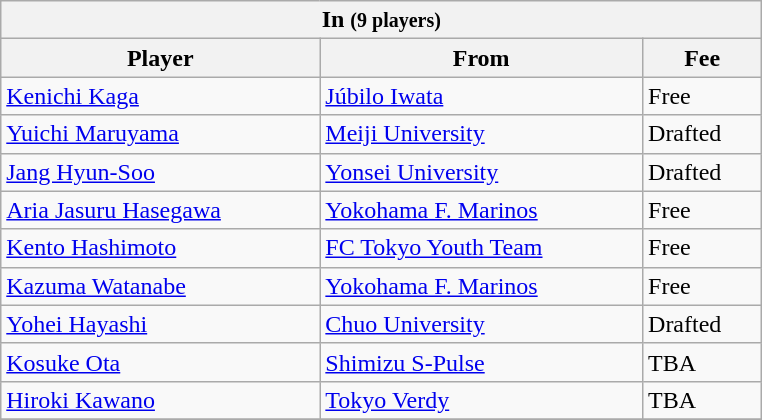<table class="wikitable collapsible collapsed">
<tr>
<th colspan="3" width="500"> <strong>In</strong> <small>(9 players)</small></th>
</tr>
<tr>
<th>Player</th>
<th>From</th>
<th>Fee</th>
</tr>
<tr>
<td> <a href='#'>Kenichi Kaga</a></td>
<td> <a href='#'>Júbilo Iwata</a></td>
<td>Free</td>
</tr>
<tr>
<td> <a href='#'>Yuichi Maruyama</a></td>
<td> <a href='#'>Meiji University</a></td>
<td>Drafted</td>
</tr>
<tr>
<td> <a href='#'>Jang Hyun-Soo</a></td>
<td> <a href='#'>Yonsei University</a></td>
<td>Drafted</td>
</tr>
<tr>
<td> <a href='#'>Aria Jasuru Hasegawa</a></td>
<td> <a href='#'>Yokohama F. Marinos</a></td>
<td>Free</td>
</tr>
<tr>
<td> <a href='#'>Kento Hashimoto</a></td>
<td> <a href='#'>FC Tokyo Youth Team</a></td>
<td>Free</td>
</tr>
<tr>
<td> <a href='#'>Kazuma Watanabe</a></td>
<td> <a href='#'>Yokohama F. Marinos</a></td>
<td>Free</td>
</tr>
<tr>
<td> <a href='#'>Yohei Hayashi</a></td>
<td> <a href='#'>Chuo University</a></td>
<td>Drafted</td>
</tr>
<tr>
<td> <a href='#'>Kosuke Ota</a></td>
<td> <a href='#'>Shimizu S-Pulse</a></td>
<td>TBA</td>
</tr>
<tr>
<td> <a href='#'>Hiroki Kawano</a></td>
<td> <a href='#'>Tokyo Verdy</a></td>
<td>TBA</td>
</tr>
<tr>
</tr>
</table>
